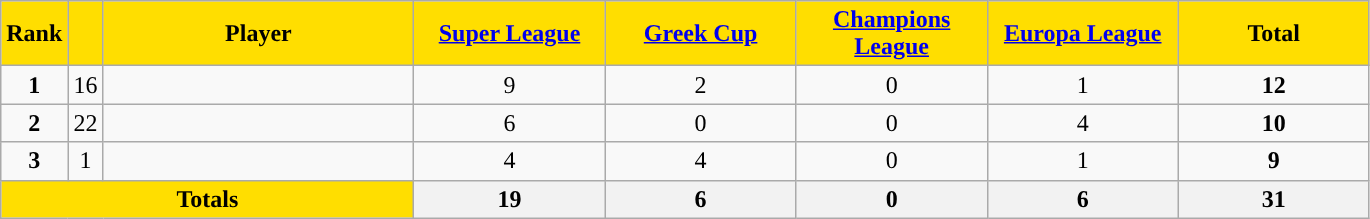<table class="wikitable sortable" style="text-align:center">
<tr>
<th style="background:#FFDE00">Rank</th>
<th style="background:#FFDE00"></th>
<th width=200 style="background:#FFDE00">Player</th>
<th width=120 style="background:#FFDE00"><a href='#'>Super League</a></th>
<th width=120 style="background:#FFDE00"><a href='#'>Greek Cup</a></th>
<th width=120 style="background:#FFDE00"><a href='#'>Champions League</a></th>
<th width=120 style="background:#FFDE00"><a href='#'>Europa League</a></th>
<th width=120 style="background:#FFDE00">Total</th>
</tr>
<tr>
<td><strong>1</strong></td>
<td>16</td>
<td align=left></td>
<td>9</td>
<td>2</td>
<td>0</td>
<td>1</td>
<td><strong>12</strong></td>
</tr>
<tr>
<td><strong>2</strong></td>
<td>22</td>
<td align=left></td>
<td>6</td>
<td>0</td>
<td>0</td>
<td>4</td>
<td><strong>10</strong></td>
</tr>
<tr>
<td><strong>3</strong></td>
<td>1</td>
<td align=left></td>
<td>4</td>
<td>4</td>
<td>0</td>
<td>1</td>
<td><strong>9</strong></td>
</tr>
<tr class="sortbottom">
<th colspan=3 style="background:#FFDE00"><strong>Totals</strong></th>
<th><strong>19</strong></th>
<th><strong> 6</strong></th>
<th><strong> 0</strong></th>
<th><strong> 6</strong></th>
<th><strong>31</strong></th>
</tr>
</table>
